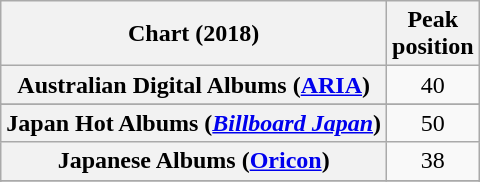<table class="wikitable sortable plainrowheaders" style="text-align:center">
<tr>
<th scope="col">Chart (2018)</th>
<th scope="col">Peak<br> position</th>
</tr>
<tr>
<th scope="row">Australian Digital Albums (<a href='#'>ARIA</a>)</th>
<td>40</td>
</tr>
<tr>
</tr>
<tr>
</tr>
<tr>
</tr>
<tr>
</tr>
<tr>
</tr>
<tr>
</tr>
<tr>
</tr>
<tr>
</tr>
<tr>
</tr>
<tr>
<th scope="row">Japan Hot Albums (<em><a href='#'>Billboard Japan</a></em>)</th>
<td>50</td>
</tr>
<tr>
<th scope="row">Japanese Albums (<a href='#'>Oricon</a>)</th>
<td>38</td>
</tr>
<tr>
</tr>
<tr>
</tr>
<tr>
</tr>
<tr>
</tr>
<tr>
</tr>
<tr>
</tr>
</table>
